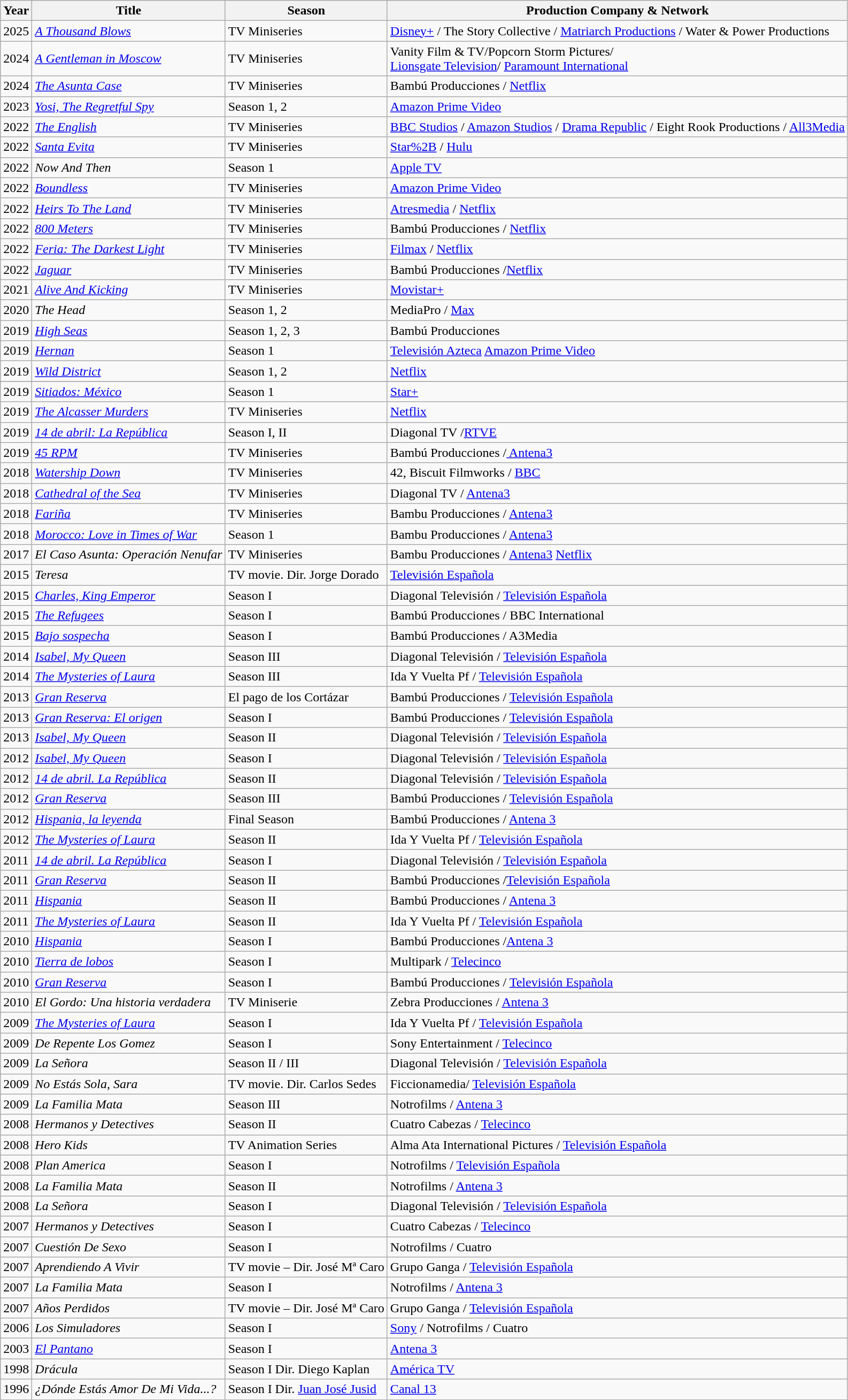<table class="wikitable">
<tr>
<th>Year</th>
<th>Title</th>
<th>Season</th>
<th>Production Company & Network</th>
</tr>
<tr>
<td>2025</td>
<td><em><a href='#'>A Thousand Blows</a></em></td>
<td>TV Miniseries</td>
<td><a href='#'>Disney+</a> / The Story Collective / <a href='#'>Matriarch Productions</a> / Water & Power Productions</td>
</tr>
<tr>
<td>2024</td>
<td><em><a href='#'>A Gentleman in Moscow</a></em></td>
<td>TV Miniseries</td>
<td>Vanity Film & TV/Popcorn Storm Pictures/<br><a href='#'>Lionsgate Television</a>/
<a href='#'>Paramount International</a></td>
</tr>
<tr>
<td>2024</td>
<td><em><a href='#'>The Asunta Case</a></em></td>
<td>TV Miniseries</td>
<td>Bambú Producciones / <a href='#'>Netflix</a></td>
</tr>
<tr>
<td>2023</td>
<td><em><a href='#'>Yosi, The Regretful Spy</a></em></td>
<td>Season 1, 2</td>
<td><a href='#'>Amazon Prime Video</a></td>
</tr>
<tr>
<td>2022</td>
<td><em><a href='#'>The English</a></em></td>
<td>TV Miniseries</td>
<td><a href='#'>BBC Studios</a> / <a href='#'>Amazon Studios</a> / <a href='#'>Drama Republic</a> / Eight Rook Productions / <a href='#'>All3Media</a></td>
</tr>
<tr>
<td>2022</td>
<td><em><a href='#'>Santa Evita</a></em></td>
<td>TV Miniseries</td>
<td><a href='#'>Star%2B</a> / <a href='#'>Hulu</a></td>
</tr>
<tr>
<td>2022</td>
<td><em>Now And Then</em></td>
<td>Season 1</td>
<td><a href='#'>Apple TV</a></td>
</tr>
<tr>
<td>2022</td>
<td><em><a href='#'>Boundless</a></em></td>
<td>TV Miniseries</td>
<td><a href='#'>Amazon Prime Video</a></td>
</tr>
<tr>
<td>2022</td>
<td><em><a href='#'>Heirs To The Land</a></em></td>
<td>TV Miniseries</td>
<td><a href='#'>Atresmedia</a> /  <a href='#'>Netflix</a></td>
</tr>
<tr>
<td>2022</td>
<td><em><a href='#'>800 Meters</a></em></td>
<td>TV Miniseries</td>
<td>Bambú Producciones /  <a href='#'>Netflix</a></td>
</tr>
<tr>
<td>2022</td>
<td><em><a href='#'>Feria: The Darkest Light</a></em></td>
<td>TV Miniseries</td>
<td><a href='#'>Filmax</a>  /  <a href='#'>Netflix</a></td>
</tr>
<tr>
<td>2022</td>
<td><em><a href='#'>Jaguar</a></em></td>
<td>TV Miniseries</td>
<td>Bambú Producciones /<a href='#'>Netflix</a></td>
</tr>
<tr>
<td>2021</td>
<td><em><a href='#'>Alive And Kicking</a></em></td>
<td>TV Miniseries</td>
<td><a href='#'> Movistar+</a></td>
</tr>
<tr>
<td>2020</td>
<td><em>The Head</em></td>
<td>Season 1, 2</td>
<td>MediaPro / <a href='#'> Max</a></td>
</tr>
<tr>
<td>2019</td>
<td><em><a href='#'> High Seas</a></em></td>
<td>Season 1, 2, 3</td>
<td>Bambú Producciones</td>
</tr>
<tr>
<td>2019</td>
<td><em><a href='#'> Hernan</a></em></td>
<td>Season 1</td>
<td><a href='#'> Televisión Azteca</a>  <a href='#'>Amazon Prime Video</a></td>
</tr>
<tr>
<td>2019</td>
<td><em><a href='#'>Wild District</a></em></td>
<td>Season 1, 2</td>
<td><a href='#'>Netflix</a></td>
</tr>
<tr>
</tr>
<tr>
<td>2019</td>
<td><em><a href='#'>Sitiados: México</a></em></td>
<td>Season 1</td>
<td><a href='#'>Star+</a></td>
</tr>
<tr>
<td>2019</td>
<td><em><a href='#'> The Alcasser Murders</a></em></td>
<td>TV Miniseries</td>
<td><a href='#'>Netflix</a></td>
</tr>
<tr>
<td>2019</td>
<td><em><a href='#'> 14 de abril: La República</a></em></td>
<td>Season I, II</td>
<td>Diagonal TV /<a href='#'>RTVE</a></td>
</tr>
<tr>
<td>2019</td>
<td><em><a href='#'> 45 RPM</a></em></td>
<td>TV Miniseries</td>
<td>Bambú Producciones /<a href='#'> Antena3</a></td>
</tr>
<tr>
<td>2018</td>
<td><em><a href='#'> Watership Down</a></em></td>
<td>TV Miniseries</td>
<td>42, Biscuit Filmworks / <a href='#'>BBC</a></td>
</tr>
<tr>
<td>2018</td>
<td><em><a href='#'> Cathedral of the Sea</a></em></td>
<td>TV Miniseries</td>
<td>Diagonal TV / <a href='#'> Antena3</a></td>
</tr>
<tr>
<td>2018</td>
<td><em><a href='#'> Fariña</a></em></td>
<td>TV Miniseries</td>
<td>Bambu Producciones / <a href='#'> Antena3</a></td>
</tr>
<tr>
<td>2018</td>
<td><em><a href='#'>Morocco: Love in Times of War</a> </em></td>
<td>Season 1</td>
<td>Bambu Producciones / <a href='#'> Antena3</a></td>
</tr>
<tr>
<td>2017</td>
<td><em>El Caso Asunta: Operación Nenufar </em></td>
<td>TV Miniseries</td>
<td>Bambu Producciones / <a href='#'> Antena3</a> <a href='#'>Netflix</a></td>
</tr>
<tr>
<td>2015</td>
<td><em>Teresa</em></td>
<td>TV movie. Dir. Jorge Dorado</td>
<td><a href='#'>Televisión Española</a></td>
</tr>
<tr>
<td>2015</td>
<td><em><a href='#'>Charles, King Emperor</a></em></td>
<td>Season I</td>
<td>Diagonal Televisión / <a href='#'>Televisión Española</a></td>
</tr>
<tr>
<td>2015</td>
<td><em><a href='#'>The Refugees</a></em></td>
<td>Season I</td>
<td>Bambú Producciones / BBC International</td>
</tr>
<tr>
<td>2015</td>
<td><em><a href='#'>Bajo sospecha</a></em></td>
<td>Season I</td>
<td>Bambú Producciones / A3Media</td>
</tr>
<tr>
<td>2014</td>
<td><em><a href='#'>Isabel, My Queen</a></em></td>
<td>Season III</td>
<td>Diagonal Televisión / <a href='#'>Televisión Española</a></td>
</tr>
<tr>
<td>2014</td>
<td><em><a href='#'>The Mysteries of Laura</a></em></td>
<td>Season III</td>
<td>Ida Y Vuelta Pf / <a href='#'>Televisión Española</a></td>
</tr>
<tr>
<td>2013</td>
<td><em><a href='#'>Gran Reserva</a></em></td>
<td>El pago de los Cortázar</td>
<td>Bambú Producciones / <a href='#'>Televisión Española</a></td>
</tr>
<tr>
<td>2013</td>
<td><em><a href='#'>Gran Reserva: El origen</a></em></td>
<td>Season I</td>
<td>Bambú Producciones  / <a href='#'>Televisión Española</a></td>
</tr>
<tr>
<td>2013</td>
<td><em><a href='#'>Isabel, My Queen</a></em></td>
<td>Season II</td>
<td>Diagonal Televisión / <a href='#'>Televisión Española</a></td>
</tr>
<tr>
<td>2012</td>
<td><em><a href='#'>Isabel, My Queen</a></em></td>
<td>Season I</td>
<td>Diagonal Televisión / <a href='#'>Televisión Española</a></td>
</tr>
<tr>
<td>2012</td>
<td><em><a href='#'>14 de abril. La República</a></em></td>
<td>Season II</td>
<td>Diagonal Televisión / <a href='#'>Televisión Española</a></td>
</tr>
<tr>
<td>2012</td>
<td><em><a href='#'>Gran Reserva</a></em></td>
<td>Season III</td>
<td>Bambú Producciones / <a href='#'>Televisión Española</a></td>
</tr>
<tr>
<td>2012</td>
<td><em><a href='#'>Hispania, la leyenda</a></em></td>
<td>Final Season</td>
<td>Bambú Producciones / <a href='#'>Antena 3</a></td>
</tr>
<tr>
<td>2012</td>
<td><em><a href='#'>The Mysteries of Laura</a></em></td>
<td>Season II</td>
<td>Ida Y Vuelta Pf / <a href='#'>Televisión Española</a></td>
</tr>
<tr>
<td>2011</td>
<td><em><a href='#'>14 de abril. La República</a></em></td>
<td>Season I</td>
<td>Diagonal Televisión / <a href='#'>Televisión Española</a></td>
</tr>
<tr>
<td>2011</td>
<td><em><a href='#'>Gran Reserva</a></em></td>
<td>Season II</td>
<td>Bambú Producciones /<a href='#'>Televisión Española</a></td>
</tr>
<tr>
<td>2011</td>
<td><em><a href='#'>Hispania</a></em></td>
<td>Season II</td>
<td>Bambú Producciones / <a href='#'>Antena 3</a></td>
</tr>
<tr>
<td>2011</td>
<td><em><a href='#'>The Mysteries of Laura</a></em></td>
<td>Season II</td>
<td>Ida Y Vuelta Pf / <a href='#'>Televisión Española</a></td>
</tr>
<tr>
<td>2010</td>
<td><em><a href='#'>Hispania</a></em></td>
<td>Season I</td>
<td>Bambú Producciones /<a href='#'>Antena 3</a></td>
</tr>
<tr>
<td>2010</td>
<td><em><a href='#'>Tierra de lobos</a></em></td>
<td>Season I</td>
<td>Multipark / <a href='#'>Telecinco</a></td>
</tr>
<tr>
<td>2010</td>
<td><em><a href='#'>Gran Reserva</a></em></td>
<td>Season I</td>
<td>Bambú Producciones / <a href='#'>Televisión Española</a></td>
</tr>
<tr>
<td>2010</td>
<td><em>El Gordo: Una historia verdadera</em></td>
<td>TV Miniserie</td>
<td>Zebra Producciones / <a href='#'>Antena 3</a></td>
</tr>
<tr>
<td>2009</td>
<td><em><a href='#'>The Mysteries of Laura</a></em></td>
<td>Season I</td>
<td>Ida Y Vuelta Pf / <a href='#'>Televisión Española</a></td>
</tr>
<tr>
<td>2009</td>
<td><em>De Repente Los Gomez</em></td>
<td>Season I</td>
<td>Sony Entertainment / <a href='#'>Telecinco</a></td>
</tr>
<tr>
<td>2009</td>
<td><em>La Señora</em></td>
<td>Season II / III</td>
<td>Diagonal Televisión / <a href='#'>Televisión Española</a></td>
</tr>
<tr>
<td>2009</td>
<td><em>No Estás Sola, Sara</em></td>
<td>TV movie. Dir. Carlos Sedes</td>
<td>Ficcionamedia/ <a href='#'>Televisión Española</a></td>
</tr>
<tr>
<td>2009</td>
<td><em>La Familia Mata</em></td>
<td>Season III</td>
<td>Notrofilms / <a href='#'>Antena 3</a></td>
</tr>
<tr>
<td>2008</td>
<td><em>Hermanos y Detectives</em></td>
<td>Season II</td>
<td>Cuatro Cabezas / <a href='#'>Telecinco</a></td>
</tr>
<tr>
<td>2008</td>
<td><em>Hero Kids</em></td>
<td>TV Animation Series</td>
<td>Alma Ata International Pictures / <a href='#'>Televisión Española</a></td>
</tr>
<tr>
<td>2008</td>
<td><em>Plan America</em></td>
<td>Season I</td>
<td>Notrofilms / <a href='#'>Televisión Española</a></td>
</tr>
<tr>
<td>2008</td>
<td><em>La Familia Mata</em></td>
<td>Season II</td>
<td>Notrofilms / <a href='#'>Antena 3</a></td>
</tr>
<tr>
<td>2008</td>
<td><em>La Señora</em></td>
<td>Season I</td>
<td>Diagonal Televisión / <a href='#'>Televisión Española</a></td>
</tr>
<tr>
<td>2007</td>
<td><em>Hermanos y Detectives</em></td>
<td>Season I</td>
<td>Cuatro Cabezas / <a href='#'>Telecinco</a></td>
</tr>
<tr>
<td>2007</td>
<td><em>Cuestión De Sexo</em></td>
<td>Season I</td>
<td>Notrofilms / Cuatro</td>
</tr>
<tr>
<td>2007</td>
<td><em>Aprendiendo A Vivir</em></td>
<td>TV movie – Dir. José Mª Caro</td>
<td>Grupo Ganga / <a href='#'>Televisión Española</a></td>
</tr>
<tr>
<td>2007</td>
<td><em>La Familia Mata</em></td>
<td>Season I</td>
<td>Notrofilms / <a href='#'>Antena 3</a></td>
</tr>
<tr>
<td>2007</td>
<td><em>Años Perdidos</em></td>
<td>TV movie – Dir. José Mª Caro</td>
<td>Grupo Ganga / <a href='#'>Televisión Española</a></td>
</tr>
<tr>
<td>2006</td>
<td><em>Los Simuladores</em></td>
<td>Season I</td>
<td><a href='#'>Sony</a> / Notrofilms / Cuatro</td>
</tr>
<tr>
<td>2003</td>
<td><em><a href='#'>El Pantano</a></em></td>
<td>Season I</td>
<td><a href='#'>Antena 3</a></td>
</tr>
<tr>
<td>1998</td>
<td><em>Drácula</em></td>
<td>Season I Dir. Diego Kaplan</td>
<td><a href='#'>América TV</a></td>
</tr>
<tr>
<td>1996</td>
<td><em>¿Dónde Estás Amor De Mi Vida...?</em></td>
<td>Season I Dir. <a href='#'>Juan José Jusid</a></td>
<td><a href='#'>Canal 13</a></td>
</tr>
</table>
